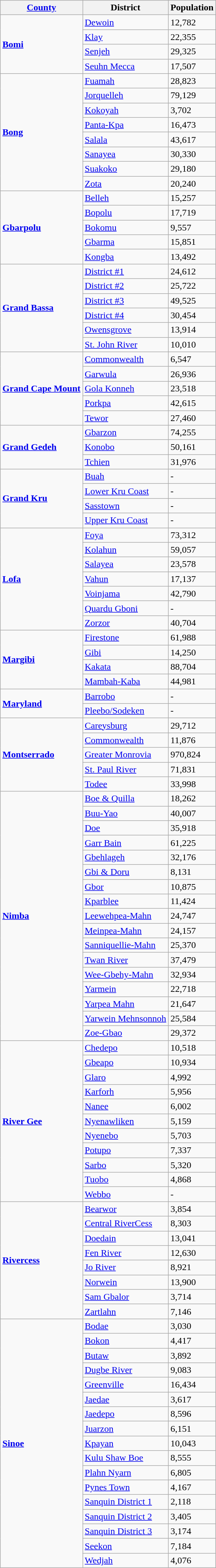<table class="wikitable sortable">
<tr>
<th><a href='#'>County</a></th>
<th>District</th>
<th>Population</th>
</tr>
<tr>
<td rowspan="4"><a href='#'><strong>Bomi</strong></a></td>
<td><a href='#'>Dewoin</a></td>
<td>12,782</td>
</tr>
<tr>
<td><a href='#'>Klay</a></td>
<td>22,355</td>
</tr>
<tr>
<td><a href='#'>Senjeh</a></td>
<td>29,325</td>
</tr>
<tr>
<td><a href='#'>Seuhn Mecca</a></td>
<td>17,507</td>
</tr>
<tr>
<td rowspan="8"><strong><a href='#'>Bong</a></strong></td>
<td><a href='#'>Fuamah</a></td>
<td>28,823</td>
</tr>
<tr>
<td><a href='#'>Jorquelleh</a></td>
<td>79,129</td>
</tr>
<tr>
<td><a href='#'>Kokoyah</a></td>
<td>3,702</td>
</tr>
<tr>
<td><a href='#'>Panta-Kpa</a></td>
<td>16,473</td>
</tr>
<tr>
<td><a href='#'>Salala</a></td>
<td>43,617</td>
</tr>
<tr>
<td><a href='#'>Sanayea</a></td>
<td>30,330</td>
</tr>
<tr>
<td><a href='#'>Suakoko</a></td>
<td>29,180</td>
</tr>
<tr>
<td><a href='#'>Zota</a></td>
<td>20,240</td>
</tr>
<tr>
<td rowspan="5"><strong><a href='#'>Gbarpolu</a></strong></td>
<td><a href='#'>Belleh</a></td>
<td>15,257</td>
</tr>
<tr>
<td><a href='#'>Bopolu</a></td>
<td>17,719</td>
</tr>
<tr>
<td><a href='#'>Bokomu</a></td>
<td>9,557</td>
</tr>
<tr>
<td><a href='#'>Gbarma</a></td>
<td>15,851</td>
</tr>
<tr>
<td><a href='#'>Kongba</a></td>
<td>13,492</td>
</tr>
<tr>
<td rowspan="6"><strong><a href='#'>Grand Bassa</a></strong></td>
<td><a href='#'>District #1</a></td>
<td>24,612</td>
</tr>
<tr>
<td><a href='#'>District #2</a></td>
<td>25,722</td>
</tr>
<tr>
<td><a href='#'>District #3</a></td>
<td>49,525</td>
</tr>
<tr>
<td><a href='#'>District #4</a></td>
<td>30,454</td>
</tr>
<tr>
<td><a href='#'>Owensgrove</a></td>
<td>13,914</td>
</tr>
<tr>
<td><a href='#'>St. John River</a></td>
<td>10,010</td>
</tr>
<tr>
<td rowspan="5"><strong><a href='#'>Grand Cape Mount</a></strong></td>
<td><a href='#'>Commonwealth</a></td>
<td>6,547</td>
</tr>
<tr>
<td><a href='#'>Garwula</a></td>
<td>26,936</td>
</tr>
<tr>
<td><a href='#'>Gola Konneh</a></td>
<td>23,518</td>
</tr>
<tr>
<td><a href='#'>Porkpa</a></td>
<td>42,615</td>
</tr>
<tr>
<td><a href='#'>Tewor</a></td>
<td>27,460</td>
</tr>
<tr>
<td rowspan="3"><strong><a href='#'>Grand Gedeh</a></strong></td>
<td><a href='#'>Gbarzon</a></td>
<td>74,255</td>
</tr>
<tr>
<td><a href='#'>Konobo</a></td>
<td>50,161</td>
</tr>
<tr>
<td><a href='#'>Tchien</a></td>
<td>31,976</td>
</tr>
<tr>
<td rowspan="4"><strong><a href='#'>Grand Kru</a></strong></td>
<td><a href='#'>Buah</a></td>
<td>-</td>
</tr>
<tr>
<td><a href='#'>Lower Kru Coast</a></td>
<td>-</td>
</tr>
<tr>
<td><a href='#'>Sasstown</a></td>
<td>-</td>
</tr>
<tr>
<td><a href='#'>Upper Kru Coast</a></td>
<td>-</td>
</tr>
<tr>
<td rowspan="7"><strong><a href='#'>Lofa</a></strong></td>
<td><a href='#'>Foya</a></td>
<td>73,312</td>
</tr>
<tr>
<td><a href='#'>Kolahun</a></td>
<td>59,057</td>
</tr>
<tr>
<td><a href='#'>Salayea</a></td>
<td>23,578</td>
</tr>
<tr>
<td><a href='#'>Vahun</a></td>
<td>17,137</td>
</tr>
<tr>
<td><a href='#'>Voinjama</a></td>
<td>42,790</td>
</tr>
<tr>
<td><a href='#'>Quardu Gboni</a></td>
<td>-</td>
</tr>
<tr>
<td><a href='#'>Zorzor</a></td>
<td>40,704</td>
</tr>
<tr>
<td rowspan="4"><strong><a href='#'>Margibi</a></strong></td>
<td><a href='#'>Firestone</a></td>
<td>61,988</td>
</tr>
<tr>
<td><a href='#'>Gibi</a></td>
<td>14,250</td>
</tr>
<tr>
<td><a href='#'>Kakata</a></td>
<td>88,704</td>
</tr>
<tr>
<td><a href='#'>Mambah-Kaba</a></td>
<td>44,981</td>
</tr>
<tr>
<td rowspan="2"><strong><a href='#'>Maryland</a></strong></td>
<td><a href='#'>Barrobo</a></td>
<td>-</td>
</tr>
<tr>
<td><a href='#'>Pleebo/Sodeken</a></td>
<td>-</td>
</tr>
<tr>
<td rowspan="5"><strong><a href='#'>Montserrado</a></strong></td>
<td><a href='#'>Careysburg</a></td>
<td>29,712</td>
</tr>
<tr>
<td><a href='#'>Commonwealth</a></td>
<td>11,876</td>
</tr>
<tr>
<td><a href='#'>Greater Monrovia</a></td>
<td>970,824</td>
</tr>
<tr>
<td><a href='#'>St. Paul River</a></td>
<td>71,831</td>
</tr>
<tr>
<td><a href='#'>Todee</a></td>
<td>33,998</td>
</tr>
<tr>
<td rowspan="17"><strong><a href='#'>Nimba</a></strong></td>
<td><a href='#'>Boe & Quilla</a></td>
<td>18,262</td>
</tr>
<tr>
<td><a href='#'>Buu-Yao</a></td>
<td>40,007</td>
</tr>
<tr>
<td><a href='#'>Doe</a></td>
<td>35,918</td>
</tr>
<tr>
<td><a href='#'>Garr Bain</a></td>
<td>61,225</td>
</tr>
<tr>
<td><a href='#'>Gbehlageh</a></td>
<td>32,176</td>
</tr>
<tr>
<td><a href='#'>Gbi & Doru</a></td>
<td>8,131</td>
</tr>
<tr>
<td><a href='#'>Gbor</a></td>
<td>10,875</td>
</tr>
<tr>
<td><a href='#'>Kparblee</a></td>
<td>11,424</td>
</tr>
<tr>
<td><a href='#'>Leewehpea-Mahn</a></td>
<td>24,747</td>
</tr>
<tr>
<td><a href='#'>Meinpea-Mahn</a></td>
<td>24,157</td>
</tr>
<tr>
<td><a href='#'>Sanniquellie-Mahn</a></td>
<td>25,370</td>
</tr>
<tr>
<td><a href='#'>Twan River</a></td>
<td>37,479</td>
</tr>
<tr>
<td><a href='#'>Wee-Gbehy-Mahn</a></td>
<td>32,934</td>
</tr>
<tr>
<td><a href='#'>Yarmein</a></td>
<td>22,718</td>
</tr>
<tr>
<td><a href='#'>Yarpea Mahn</a></td>
<td>21,647</td>
</tr>
<tr>
<td><a href='#'>Yarwein Mehnsonnoh</a></td>
<td>25,584</td>
</tr>
<tr>
<td><a href='#'>Zoe-Gbao</a></td>
<td>29,372</td>
</tr>
<tr>
<td rowspan="11"><strong><a href='#'>River Gee</a></strong></td>
<td><a href='#'>Chedepo</a></td>
<td>10,518</td>
</tr>
<tr>
<td><a href='#'>Gbeapo</a></td>
<td>10,934</td>
</tr>
<tr>
<td><a href='#'>Glaro</a></td>
<td>4,992</td>
</tr>
<tr>
<td><a href='#'>Karforh</a></td>
<td>5,956</td>
</tr>
<tr>
<td><a href='#'>Nanee</a></td>
<td>6,002</td>
</tr>
<tr>
<td><a href='#'>Nyenawliken</a></td>
<td>5,159</td>
</tr>
<tr>
<td><a href='#'>Nyenebo</a></td>
<td>5,703</td>
</tr>
<tr>
<td><a href='#'>Potupo</a></td>
<td>7,337</td>
</tr>
<tr>
<td><a href='#'>Sarbo</a></td>
<td>5,320</td>
</tr>
<tr>
<td><a href='#'>Tuobo</a></td>
<td>4,868</td>
</tr>
<tr>
<td><a href='#'>Webbo</a></td>
<td>-</td>
</tr>
<tr>
<td rowspan="8"><strong><a href='#'>Rivercess</a></strong></td>
<td><a href='#'>Bearwor</a></td>
<td>3,854</td>
</tr>
<tr>
<td><a href='#'>Central RiverCess</a></td>
<td>8,303</td>
</tr>
<tr>
<td><a href='#'>Doedain</a></td>
<td>13,041</td>
</tr>
<tr>
<td><a href='#'>Fen River</a></td>
<td>12,630</td>
</tr>
<tr>
<td><a href='#'>Jo River</a></td>
<td>8,921</td>
</tr>
<tr>
<td><a href='#'>Norwein</a></td>
<td>13,900</td>
</tr>
<tr>
<td><a href='#'>Sam Gbalor</a></td>
<td>3,714</td>
</tr>
<tr>
<td><a href='#'>Zartlahn</a></td>
<td>7,146</td>
</tr>
<tr>
<td rowspan="17"><strong><a href='#'>Sinoe</a></strong></td>
<td><a href='#'>Bodae</a></td>
<td>3,030</td>
</tr>
<tr>
<td><a href='#'>Bokon</a></td>
<td>4,417</td>
</tr>
<tr>
<td><a href='#'>Butaw</a></td>
<td>3,892</td>
</tr>
<tr>
<td><a href='#'>Dugbe River</a></td>
<td>9,083</td>
</tr>
<tr>
<td><a href='#'>Greenville</a></td>
<td>16,434</td>
</tr>
<tr>
<td><a href='#'>Jaedae</a></td>
<td>3,617</td>
</tr>
<tr>
<td><a href='#'>Jaedepo</a></td>
<td>8,596</td>
</tr>
<tr>
<td><a href='#'>Juarzon</a></td>
<td>6,151</td>
</tr>
<tr>
<td><a href='#'>Kpayan</a></td>
<td>10,043</td>
</tr>
<tr>
<td><a href='#'>Kulu Shaw Boe</a></td>
<td>8,555</td>
</tr>
<tr>
<td><a href='#'>Plahn Nyarn</a></td>
<td>6,805</td>
</tr>
<tr>
<td><a href='#'>Pynes Town</a></td>
<td>4,167</td>
</tr>
<tr>
<td><a href='#'>Sanquin District 1</a></td>
<td>2,118</td>
</tr>
<tr>
<td><a href='#'>Sanquin District 2</a></td>
<td>3,405</td>
</tr>
<tr>
<td><a href='#'>Sanquin District 3</a></td>
<td>3,174</td>
</tr>
<tr>
<td><a href='#'>Seekon</a></td>
<td>7,184</td>
</tr>
<tr>
<td><a href='#'>Wedjah</a></td>
<td>4,076</td>
</tr>
</table>
